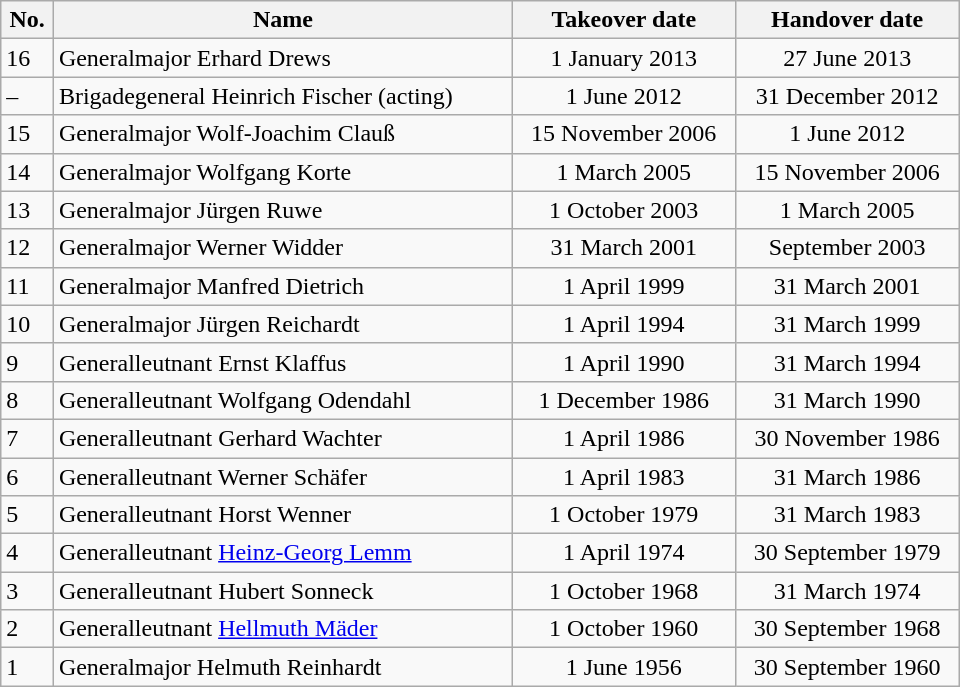<table class="wikitable" style="min-width:40em">
<tr>
<th>No.</th>
<th>Name</th>
<th>Takeover date</th>
<th>Handover date</th>
</tr>
<tr>
<td>16</td>
<td>Generalmajor Erhard Drews</td>
<td align="center">1 January 2013</td>
<td align="center">27 June 2013</td>
</tr>
<tr>
<td>–</td>
<td>Brigadegeneral Heinrich Fischer (acting)</td>
<td align="center">1 June 2012</td>
<td align="center">31 December 2012</td>
</tr>
<tr>
<td>15</td>
<td>Generalmajor Wolf-Joachim Clauß</td>
<td align="center">15 November 2006</td>
<td align="center">1 June 2012</td>
</tr>
<tr>
<td>14</td>
<td>Generalmajor Wolfgang Korte</td>
<td align="center">1 March 2005</td>
<td align="center">15 November 2006</td>
</tr>
<tr>
<td>13</td>
<td>Generalmajor Jürgen Ruwe</td>
<td align="center">1 October 2003</td>
<td align="center">1 March 2005</td>
</tr>
<tr>
<td>12</td>
<td>Generalmajor Werner Widder</td>
<td align="center">31 March 2001</td>
<td align="center">September 2003</td>
</tr>
<tr>
<td>11</td>
<td>Generalmajor Manfred Dietrich</td>
<td align="center">1 April 1999</td>
<td align="center">31 March 2001</td>
</tr>
<tr>
<td>10</td>
<td>Generalmajor Jürgen Reichardt</td>
<td align="center">1 April 1994</td>
<td align="center">31 March 1999</td>
</tr>
<tr>
<td>9</td>
<td>Generalleutnant Ernst Klaffus</td>
<td align="center">1 April 1990</td>
<td align="center">31 March 1994</td>
</tr>
<tr>
<td>8</td>
<td>Generalleutnant Wolfgang Odendahl</td>
<td align="center">1 December 1986</td>
<td align="center">31 March 1990</td>
</tr>
<tr>
<td>7</td>
<td>Generalleutnant Gerhard Wachter</td>
<td align="center">1 April 1986</td>
<td align="center">30 November 1986</td>
</tr>
<tr>
<td>6</td>
<td>Generalleutnant Werner Schäfer</td>
<td align="center">1 April 1983</td>
<td align="center">31 March 1986</td>
</tr>
<tr>
<td>5</td>
<td>Generalleutnant Horst Wenner</td>
<td align="center">1 October 1979</td>
<td align="center">31 March 1983</td>
</tr>
<tr>
<td>4</td>
<td>Generalleutnant <a href='#'>Heinz-Georg Lemm</a></td>
<td align="center">1 April 1974</td>
<td align="center">30 September 1979</td>
</tr>
<tr>
<td>3</td>
<td>Generalleutnant Hubert Sonneck</td>
<td align="center">1 October 1968</td>
<td align="center">31 March 1974</td>
</tr>
<tr>
<td>2</td>
<td>Generalleutnant <a href='#'>Hellmuth Mäder</a></td>
<td align="center">1 October 1960</td>
<td align="center">30 September 1968</td>
</tr>
<tr>
<td>1</td>
<td>Generalmajor Helmuth Reinhardt</td>
<td align="center">1 June 1956</td>
<td align="center">30 September 1960</td>
</tr>
</table>
